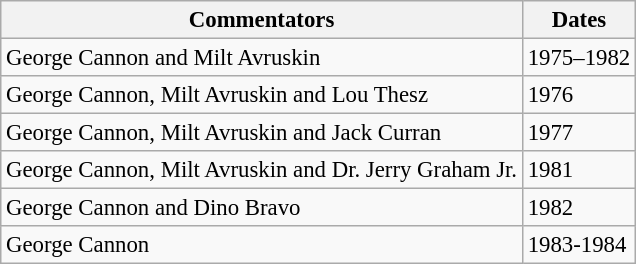<table class="wikitable" style="font-size:95%;">
<tr>
<th>Commentators</th>
<th>Dates</th>
</tr>
<tr>
<td>George Cannon and Milt Avruskin</td>
<td>1975–1982</td>
</tr>
<tr>
<td>George Cannon, Milt Avruskin and Lou Thesz</td>
<td>1976</td>
</tr>
<tr>
<td>George Cannon, Milt Avruskin and Jack Curran</td>
<td>1977</td>
</tr>
<tr>
<td>George Cannon, Milt Avruskin and Dr. Jerry Graham Jr.</td>
<td>1981</td>
</tr>
<tr>
<td>George Cannon and Dino Bravo</td>
<td>1982</td>
</tr>
<tr>
<td>George Cannon</td>
<td>1983-1984</td>
</tr>
</table>
